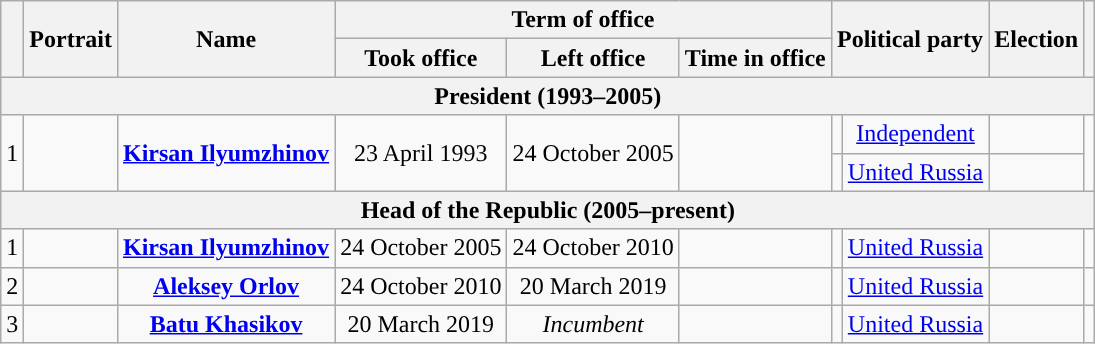<table class="wikitable" style="text-align:center">
<tr>
<th rowspan=2></th>
<th rowspan=2>Portrait</th>
<th rowspan=2>Name<br></th>
<th colspan=3>Term of office</th>
<th colspan=2 rowspan=2>Political party</th>
<th rowspan=2>Election</th>
<th rowspan=2></th>
</tr>
<tr>
<th>Took office</th>
<th>Left office</th>
<th>Time in office</th>
</tr>
<tr>
<th colspan=10>President (1993–2005)</th>
</tr>
<tr>
<td rowspan=2>1</td>
<td rowspan=2></td>
<td rowspan=2><strong><a href='#'>Kirsan Ilyumzhinov</a></strong><br></td>
<td rowspan=2>23 April 1993</td>
<td rowspan=2>24 October 2005</td>
<td rowspan=2></td>
<td style="background: "></td>
<td><a href='#'>Independent</a></td>
<td></td>
<td rowspan=2></td>
</tr>
<tr>
<td style="background: "></td>
<td><a href='#'>United Russia</a></td>
<td></td>
</tr>
<tr>
<th colspan=10>Head of the Republic (2005–present)</th>
</tr>
<tr>
<td>1</td>
<td></td>
<td><strong><a href='#'>Kirsan Ilyumzhinov</a></strong><br></td>
<td>24 October 2005</td>
<td>24 October 2010</td>
<td></td>
<td style="background: "></td>
<td><a href='#'>United Russia</a></td>
<td></td>
<td></td>
</tr>
<tr>
<td>2</td>
<td></td>
<td><strong><a href='#'>Aleksey Orlov</a></strong><br></td>
<td>24 October 2010</td>
<td>20 March 2019</td>
<td></td>
<td style="background: "></td>
<td><a href='#'>United Russia</a></td>
<td></td>
<td></td>
</tr>
<tr>
<td>3</td>
<td></td>
<td><strong><a href='#'>Batu Khasikov</a></strong><br></td>
<td>20 March 2019</td>
<td><em>Incumbent</em></td>
<td></td>
<td style="background: "></td>
<td><a href='#'>United Russia</a></td>
<td></td>
<td></td>
</tr>
</table>
